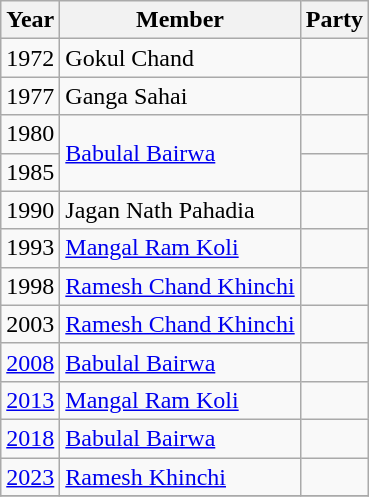<table class="wikitable sortable">
<tr>
<th>Year</th>
<th>Member</th>
<th colspan="2">Party</th>
</tr>
<tr>
<td>1972</td>
<td>Gokul Chand</td>
<td></td>
</tr>
<tr>
<td>1977</td>
<td>Ganga Sahai</td>
<td></td>
</tr>
<tr>
<td>1980</td>
<td rowspan=2><a href='#'>Babulal Bairwa</a></td>
<td></td>
</tr>
<tr>
<td>1985</td>
<td></td>
</tr>
<tr>
<td>1990</td>
<td>Jagan Nath Pahadia</td>
</tr>
<tr>
<td>1993</td>
<td><a href='#'>Mangal Ram Koli</a></td>
<td></td>
</tr>
<tr>
<td>1998</td>
<td><a href='#'>Ramesh Chand Khinchi</a></td>
<td></td>
</tr>
<tr>
<td>2003</td>
<td><a href='#'>Ramesh Chand Khinchi</a></td>
</tr>
<tr>
<td><a href='#'>2008</a></td>
<td><a href='#'>Babulal Bairwa</a></td>
<td></td>
</tr>
<tr>
<td><a href='#'>2013</a></td>
<td><a href='#'>Mangal Ram Koli</a></td>
</tr>
<tr>
<td><a href='#'>2018</a></td>
<td><a href='#'>Babulal Bairwa</a></td>
<td></td>
</tr>
<tr>
<td><a href='#'>2023</a></td>
<td><a href='#'>Ramesh Khinchi</a></td>
<td></td>
</tr>
<tr>
</tr>
</table>
